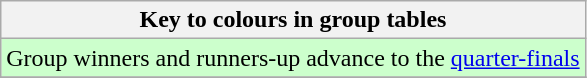<table class="wikitable">
<tr>
<th>Key to colours in group tables</th>
</tr>
<tr bgcolor=#ccffcc>
<td>Group winners and runners-up advance to the <a href='#'>quarter-finals</a></td>
</tr>
<tr bgcolor=#ccccff>
</tr>
</table>
